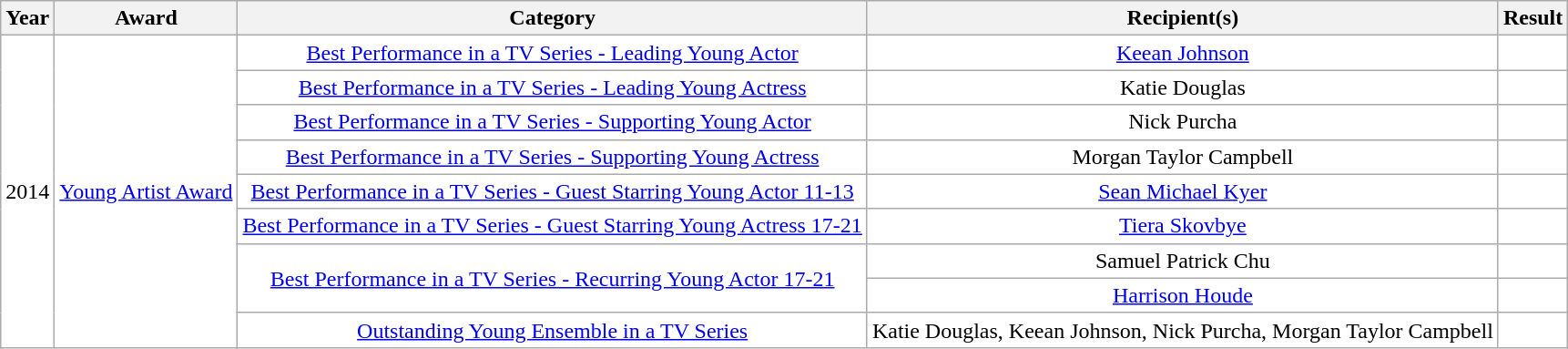<table class=wikitable rowspan=5; style="text-align: center; background:#ffffff;">
<tr>
<th>Year</th>
<th>Award</th>
<th>Category</th>
<th>Recipient(s)</th>
<th>Result</th>
</tr>
<tr>
<td rowspan=9>2014</td>
<td rowspan=9><a href='#'>Young Artist Award</a></td>
<td><a href='#'>Best Performance in a TV Series - Leading Young Actor</a></td>
<td><a href='#'>Keean Johnson</a></td>
<td></td>
</tr>
<tr>
<td><a href='#'>Best Performance in a TV Series - Leading Young Actress</a></td>
<td>Katie Douglas</td>
<td></td>
</tr>
<tr>
<td><a href='#'>Best Performance in a TV Series - Supporting Young Actor</a></td>
<td>Nick Purcha</td>
<td></td>
</tr>
<tr>
<td><a href='#'>Best Performance in a TV Series - Supporting Young Actress</a></td>
<td>Morgan Taylor Campbell</td>
<td></td>
</tr>
<tr>
<td><a href='#'>Best Performance in a TV Series - Guest Starring Young Actor 11-13</a></td>
<td><a href='#'>Sean Michael Kyer</a></td>
<td></td>
</tr>
<tr>
<td><a href='#'>Best Performance in a TV Series - Guest Starring Young Actress 17-21</a></td>
<td><a href='#'>Tiera Skovbye</a></td>
<td></td>
</tr>
<tr>
<td rowspan=2><a href='#'>Best Performance in a TV Series - Recurring Young Actor 17-21</a></td>
<td>Samuel Patrick Chu</td>
<td></td>
</tr>
<tr>
<td><a href='#'>Harrison Houde</a></td>
<td></td>
</tr>
<tr>
<td><a href='#'>Outstanding Young Ensemble in a TV Series</a></td>
<td>Katie Douglas, Keean Johnson, Nick Purcha, Morgan Taylor Campbell</td>
<td></td>
</tr>
</table>
